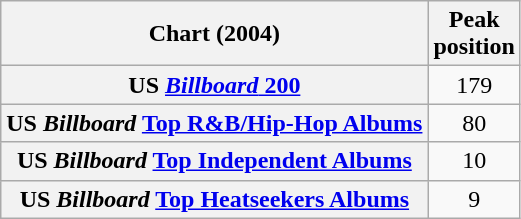<table class="wikitable sortable plainrowheaders">
<tr>
<th>Chart (2004)</th>
<th>Peak<br>position</th>
</tr>
<tr>
<th scope="row">US <a href='#'><em>Billboard</em> 200</a></th>
<td style="text-align:center;">179</td>
</tr>
<tr>
<th scope="row">US <em>Billboard</em> <a href='#'>Top R&B/Hip-Hop Albums</a></th>
<td style="text-align:center;">80</td>
</tr>
<tr>
<th scope="row">US <em>Billboard</em> <a href='#'>Top Independent Albums</a></th>
<td style="text-align:center;">10</td>
</tr>
<tr>
<th scope="row">US <em>Billboard</em> <a href='#'>Top Heatseekers Albums</a></th>
<td style="text-align:center;">9</td>
</tr>
</table>
